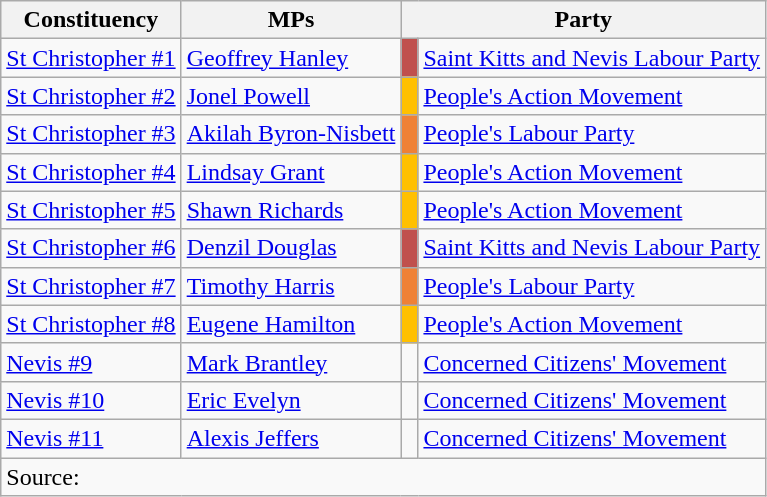<table class="wikitable sortable">
<tr>
<th>Constituency</th>
<th>MPs</th>
<th colspan=2>Party</th>
</tr>
<tr>
<td><a href='#'>St Christopher #1</a></td>
<td><a href='#'>Geoffrey Hanley</a></td>
<td bgcolor=#C0504D> </td>
<td><a href='#'>Saint Kitts and Nevis Labour Party</a></td>
</tr>
<tr>
<td><a href='#'>St Christopher #2</a></td>
<td><a href='#'>Jonel Powell</a></td>
<td bgcolor= #FFC000> </td>
<td><a href='#'>People's Action Movement</a></td>
</tr>
<tr>
<td><a href='#'>St Christopher #3</a></td>
<td><a href='#'>Akilah Byron-Nisbett</a></td>
<td bgcolor= #EF8136> </td>
<td><a href='#'>People's Labour Party</a></td>
</tr>
<tr>
<td><a href='#'>St Christopher #4</a></td>
<td><a href='#'>Lindsay Grant</a></td>
<td bgcolor=#FFC000> </td>
<td><a href='#'>People's Action Movement</a></td>
</tr>
<tr>
<td><a href='#'>St Christopher #5</a></td>
<td><a href='#'>Shawn Richards</a></td>
<td bgcolor=#FFC000> </td>
<td><a href='#'>People's Action Movement</a></td>
</tr>
<tr>
<td><a href='#'>St Christopher #6</a></td>
<td><a href='#'>Denzil Douglas</a></td>
<td bgcolor=#C0504D> </td>
<td><a href='#'>Saint Kitts and Nevis Labour Party</a></td>
</tr>
<tr>
<td><a href='#'>St Christopher #7</a></td>
<td><a href='#'>Timothy Harris</a></td>
<td bgcolor=#EF8136> </td>
<td><a href='#'>People's Labour Party</a></td>
</tr>
<tr>
<td><a href='#'>St Christopher #8</a></td>
<td><a href='#'>Eugene Hamilton</a></td>
<td bgcolor=#FFC000> </td>
<td><a href='#'>People's Action Movement</a></td>
</tr>
<tr>
<td><a href='#'>Nevis #9</a></td>
<td><a href='#'>Mark Brantley</a></td>
<td bgcolor=> </td>
<td><a href='#'>Concerned Citizens' Movement</a></td>
</tr>
<tr>
<td><a href='#'>Nevis #10</a></td>
<td><a href='#'>Eric Evelyn</a></td>
<td bgcolor=> </td>
<td><a href='#'>Concerned Citizens' Movement</a></td>
</tr>
<tr>
<td><a href='#'>Nevis #11</a></td>
<td><a href='#'>Alexis Jeffers</a></td>
<td bgcolor=> </td>
<td><a href='#'>Concerned Citizens' Movement</a></td>
</tr>
<tr>
<td colspan=4>Source:</td>
</tr>
</table>
